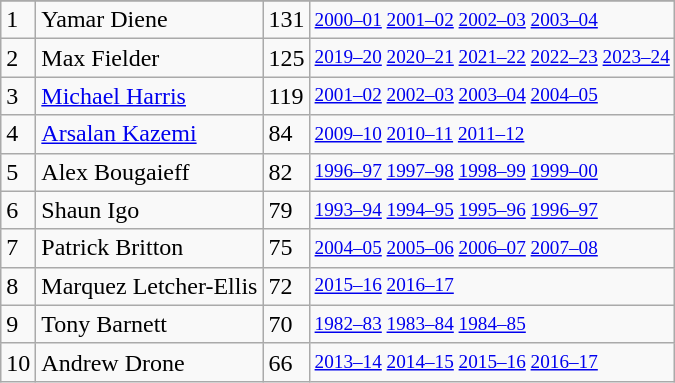<table class="wikitable">
<tr>
</tr>
<tr>
<td>1</td>
<td>Yamar Diene</td>
<td>131</td>
<td style="font-size:80%;"><a href='#'>2000–01</a> <a href='#'>2001–02</a> <a href='#'>2002–03</a> <a href='#'>2003–04</a></td>
</tr>
<tr>
<td>2</td>
<td>Max Fielder</td>
<td>125</td>
<td style="font-size:80%;"><a href='#'>2019–20</a> <a href='#'>2020–21</a> <a href='#'>2021–22</a> <a href='#'>2022–23</a> <a href='#'>2023–24</a></td>
</tr>
<tr>
<td>3</td>
<td><a href='#'>Michael Harris</a></td>
<td>119</td>
<td style="font-size:80%;"><a href='#'>2001–02</a> <a href='#'>2002–03</a> <a href='#'>2003–04</a> <a href='#'>2004–05</a></td>
</tr>
<tr>
<td>4</td>
<td><a href='#'>Arsalan Kazemi</a></td>
<td>84</td>
<td style="font-size:80%;"><a href='#'>2009–10</a> <a href='#'>2010–11</a> <a href='#'>2011–12</a></td>
</tr>
<tr>
<td>5</td>
<td>Alex Bougaieff</td>
<td>82</td>
<td style="font-size:80%;"><a href='#'>1996–97</a> <a href='#'>1997–98</a> <a href='#'>1998–99</a> <a href='#'>1999–00</a></td>
</tr>
<tr>
<td>6</td>
<td>Shaun Igo</td>
<td>79</td>
<td style="font-size:80%;"><a href='#'>1993–94</a> <a href='#'>1994–95</a> <a href='#'>1995–96</a> <a href='#'>1996–97</a></td>
</tr>
<tr>
<td>7</td>
<td>Patrick Britton</td>
<td>75</td>
<td style="font-size:80%;"><a href='#'>2004–05</a> <a href='#'>2005–06</a> <a href='#'>2006–07</a> <a href='#'>2007–08</a></td>
</tr>
<tr>
<td>8</td>
<td>Marquez Letcher-Ellis</td>
<td>72</td>
<td style="font-size:80%;"><a href='#'>2015–16</a> <a href='#'>2016–17</a></td>
</tr>
<tr>
<td>9</td>
<td>Tony Barnett</td>
<td>70</td>
<td style="font-size:80%;"><a href='#'>1982–83</a> <a href='#'>1983–84</a> <a href='#'>1984–85</a></td>
</tr>
<tr>
<td>10</td>
<td>Andrew Drone</td>
<td>66</td>
<td style="font-size:80%;"><a href='#'>2013–14</a> <a href='#'>2014–15</a> <a href='#'>2015–16</a> <a href='#'>2016–17</a></td>
</tr>
</table>
